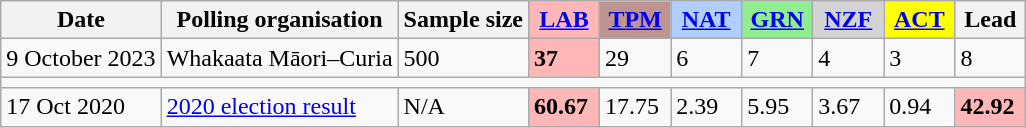<table class="wikitable">
<tr>
<th>Date</th>
<th>Polling organisation</th>
<th>Sample size</th>
<th style="background-color:#FFB6B6;width:40px"><a href='#'>LAB</a></th>
<th style="background-color:#BD9490;width:40px"><a href='#'>TPM</a></th>
<th style="background-color:#B0CEFF;width:40px"><a href='#'>NAT</a></th>
<th style="background-color:#90EE90;width:40px"><a href='#'>GRN</a></th>
<th style="background-color:#D3D3D3;width:40px"><a href='#'>NZF</a></th>
<th style="background-color:#FFFF00;width:40px"><a href='#'>ACT</a></th>
<th style="width:40px;">Lead</th>
</tr>
<tr>
<td>9 October 2023</td>
<td>Whakaata Māori–Curia</td>
<td>500</td>
<td style="background:#FFB6B6"><strong>37</strong></td>
<td>29</td>
<td>6</td>
<td>7</td>
<td>4</td>
<td>3</td>
<td>8</td>
</tr>
<tr>
<td colspan="10"></td>
</tr>
<tr>
<td>17 Oct 2020</td>
<td><a href='#'>2020 election result</a></td>
<td>N/A</td>
<td style="background:#FFB6B6"><strong>60.67</strong></td>
<td>17.75</td>
<td>2.39</td>
<td>5.95</td>
<td>3.67</td>
<td>0.94</td>
<td style="background-color:#FFB6B6;"><strong>42.92</strong></td>
</tr>
</table>
